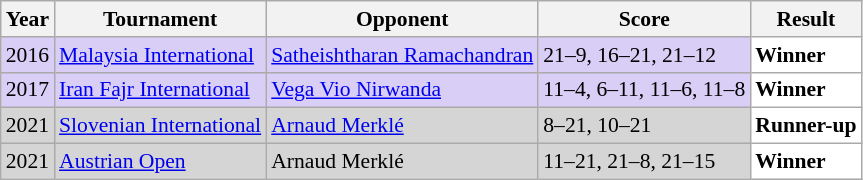<table class="sortable wikitable" style="font-size: 90%;">
<tr>
<th>Year</th>
<th>Tournament</th>
<th>Opponent</th>
<th>Score</th>
<th>Result</th>
</tr>
<tr style="background:#D8CEF6">
<td align="center">2016</td>
<td align="left"><a href='#'>Malaysia International</a></td>
<td align="left"> <a href='#'>Satheishtharan Ramachandran</a></td>
<td align="left">21–9, 16–21, 21–12</td>
<td style="text-align:left; background:white"> <strong>Winner</strong></td>
</tr>
<tr style="background:#D8CEF6">
<td align="center">2017</td>
<td align="left"><a href='#'>Iran Fajr International</a></td>
<td align="left"> <a href='#'>Vega Vio Nirwanda</a></td>
<td align="left">11–4, 6–11, 11–6, 11–8</td>
<td style="text-align:left; background:white"> <strong>Winner</strong></td>
</tr>
<tr style="background:#D5D5D5">
<td align="center">2021</td>
<td align="left"><a href='#'>Slovenian International</a></td>
<td align="left"> <a href='#'>Arnaud Merklé</a></td>
<td align="left">8–21, 10–21</td>
<td style="text-align:left; background:white"> <strong>Runner-up</strong></td>
</tr>
<tr style="background:#D5D5D5">
<td align="center">2021</td>
<td align="left"><a href='#'>Austrian Open</a></td>
<td align="left"> Arnaud Merklé</td>
<td align="left">11–21, 21–8, 21–15</td>
<td style="text-align:left; background:white"> <strong>Winner</strong></td>
</tr>
</table>
